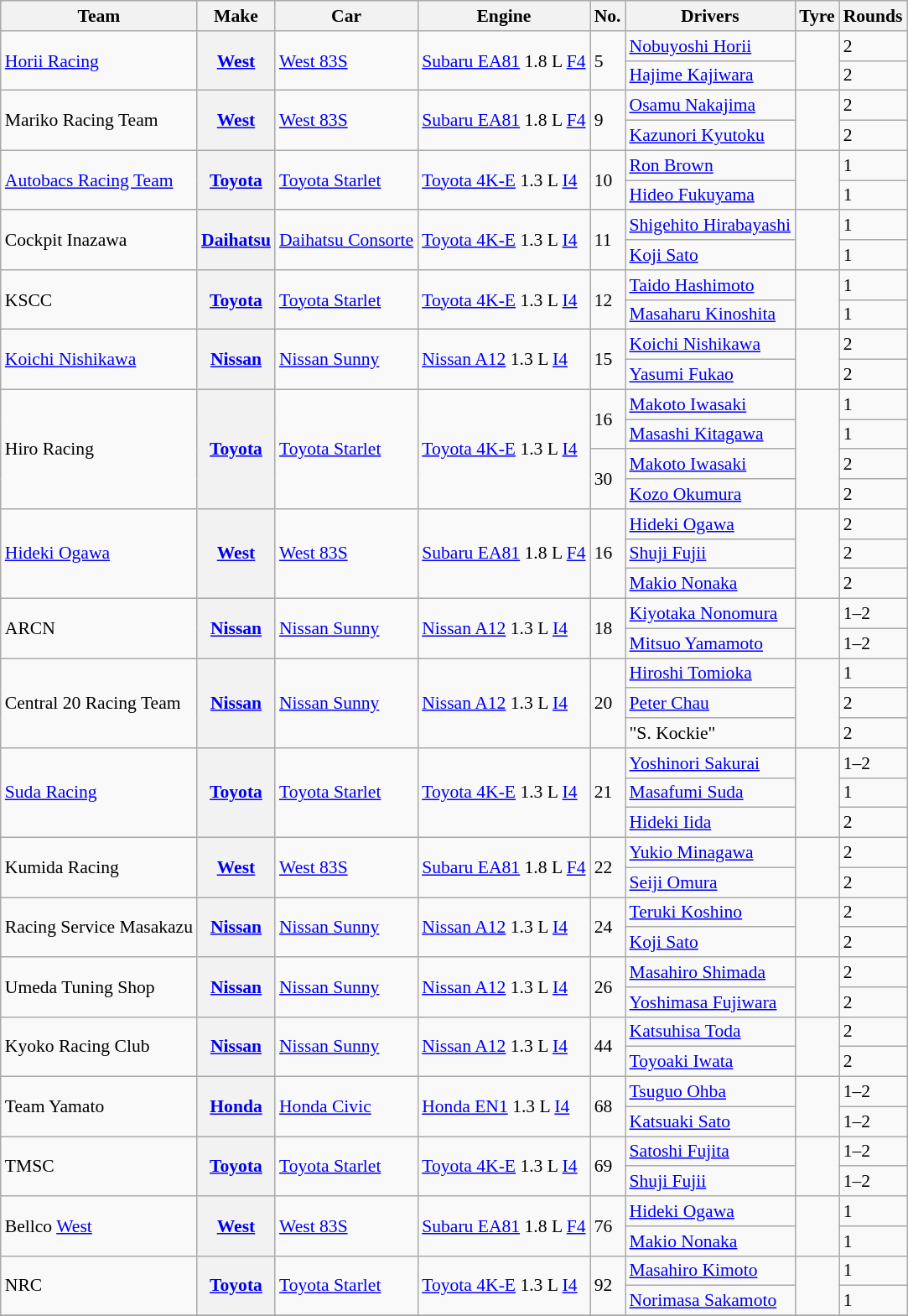<table class="wikitable" style="font-size: 90%;">
<tr>
<th>Team</th>
<th>Make</th>
<th>Car</th>
<th>Engine</th>
<th>No.</th>
<th>Drivers</th>
<th>Tyre</th>
<th>Rounds</th>
</tr>
<tr>
<td rowspan=2><a href='#'>Horii Racing</a></td>
<th rowspan=2><a href='#'>West</a></th>
<td rowspan=2><a href='#'>West 83S</a></td>
<td rowspan=2><a href='#'>Subaru EA81</a> 1.8 L <a href='#'>F4</a></td>
<td rowspan=2>5</td>
<td> <a href='#'>Nobuyoshi Horii</a></td>
<td align=center rowspan=2></td>
<td>2</td>
</tr>
<tr>
<td> <a href='#'>Hajime Kajiwara</a></td>
<td>2</td>
</tr>
<tr>
<td rowspan=2>Mariko Racing Team</td>
<th rowspan=2><a href='#'>West</a></th>
<td rowspan=2><a href='#'>West 83S</a></td>
<td rowspan=2><a href='#'>Subaru EA81</a> 1.8 L <a href='#'>F4</a></td>
<td rowspan=2>9</td>
<td> <a href='#'>Osamu Nakajima</a></td>
<td align=center rowspan=2></td>
<td>2</td>
</tr>
<tr>
<td> <a href='#'>Kazunori Kyutoku</a></td>
<td>2</td>
</tr>
<tr>
<td rowspan=2><a href='#'>Autobacs Racing Team</a></td>
<th rowspan=2><a href='#'>Toyota</a></th>
<td rowspan=2><a href='#'>Toyota Starlet</a></td>
<td rowspan=2><a href='#'>Toyota 4K-E</a> 1.3 L <a href='#'>I4</a></td>
<td rowspan=2>10</td>
<td> <a href='#'>Ron Brown</a></td>
<td align=center rowspan=2></td>
<td>1</td>
</tr>
<tr>
<td> <a href='#'>Hideo Fukuyama</a></td>
<td>1</td>
</tr>
<tr>
<td rowspan=2>Cockpit Inazawa</td>
<th rowspan=2><a href='#'>Daihatsu</a></th>
<td rowspan=2><a href='#'>Daihatsu Consorte</a></td>
<td rowspan=2><a href='#'>Toyota 4K-E</a> 1.3 L <a href='#'>I4</a></td>
<td rowspan=2>11</td>
<td> <a href='#'>Shigehito Hirabayashi</a></td>
<td align=center rowspan=2></td>
<td>1</td>
</tr>
<tr>
<td> <a href='#'>Koji Sato</a></td>
<td>1</td>
</tr>
<tr>
<td rowspan=2>KSCC</td>
<th rowspan=2><a href='#'>Toyota</a></th>
<td rowspan=2><a href='#'>Toyota Starlet</a></td>
<td rowspan=2><a href='#'>Toyota 4K-E</a> 1.3 L <a href='#'>I4</a></td>
<td rowspan=2>12</td>
<td> <a href='#'>Taido Hashimoto</a></td>
<td align=center rowspan=2></td>
<td>1</td>
</tr>
<tr>
<td> <a href='#'>Masaharu Kinoshita</a></td>
<td>1</td>
</tr>
<tr>
<td rowspan=2><a href='#'>Koichi Nishikawa</a></td>
<th rowspan=2><a href='#'>Nissan</a></th>
<td rowspan=2><a href='#'>Nissan Sunny</a></td>
<td rowspan=2><a href='#'>Nissan A12</a> 1.3 L <a href='#'>I4</a></td>
<td rowspan=2>15</td>
<td> <a href='#'>Koichi Nishikawa</a></td>
<td align=center rowspan=2></td>
<td>2</td>
</tr>
<tr>
<td> <a href='#'>Yasumi Fukao</a></td>
<td>2</td>
</tr>
<tr>
<td rowspan=4>Hiro Racing</td>
<th rowspan=4><a href='#'>Toyota</a></th>
<td rowspan=4><a href='#'>Toyota Starlet</a></td>
<td rowspan=4><a href='#'>Toyota 4K-E</a> 1.3 L <a href='#'>I4</a></td>
<td rowspan=2>16</td>
<td> <a href='#'>Makoto Iwasaki</a></td>
<td align=center rowspan=4></td>
<td>1</td>
</tr>
<tr>
<td> <a href='#'>Masashi Kitagawa</a></td>
<td>1</td>
</tr>
<tr>
<td rowspan=2>30</td>
<td> <a href='#'>Makoto Iwasaki</a></td>
<td>2</td>
</tr>
<tr>
<td> <a href='#'>Kozo Okumura</a></td>
<td>2</td>
</tr>
<tr>
<td rowspan=3><a href='#'>Hideki Ogawa</a></td>
<th rowspan=3><a href='#'>West</a></th>
<td rowspan=3><a href='#'>West 83S</a></td>
<td rowspan=3><a href='#'>Subaru EA81</a> 1.8 L <a href='#'>F4</a></td>
<td rowspan=3>16</td>
<td> <a href='#'>Hideki Ogawa</a></td>
<td align=center rowspan=3></td>
<td>2</td>
</tr>
<tr>
<td> <a href='#'>Shuji Fujii</a></td>
<td>2</td>
</tr>
<tr>
<td> <a href='#'>Makio Nonaka</a></td>
<td>2</td>
</tr>
<tr>
<td rowspan=2>ARCN</td>
<th rowspan=2><a href='#'>Nissan</a></th>
<td rowspan=2><a href='#'>Nissan Sunny</a></td>
<td rowspan=2><a href='#'>Nissan A12</a> 1.3 L <a href='#'>I4</a></td>
<td rowspan=2>18</td>
<td> <a href='#'>Kiyotaka Nonomura</a></td>
<td align=center rowspan=2></td>
<td>1–2</td>
</tr>
<tr>
<td> <a href='#'>Mitsuo Yamamoto</a></td>
<td>1–2</td>
</tr>
<tr>
<td rowspan=3>Central 20 Racing Team</td>
<th rowspan=3><a href='#'>Nissan</a></th>
<td rowspan=3><a href='#'>Nissan Sunny</a></td>
<td rowspan=3><a href='#'>Nissan A12</a> 1.3 L <a href='#'>I4</a></td>
<td rowspan=3>20</td>
<td> <a href='#'>Hiroshi Tomioka</a></td>
<td align=center rowspan=3></td>
<td>1</td>
</tr>
<tr>
<td> <a href='#'>Peter Chau</a></td>
<td>2</td>
</tr>
<tr>
<td> "S. Kockie"</td>
<td>2</td>
</tr>
<tr>
<td rowspan=3><a href='#'>Suda Racing</a></td>
<th rowspan=3><a href='#'>Toyota</a></th>
<td rowspan=3><a href='#'>Toyota Starlet</a></td>
<td rowspan=3><a href='#'>Toyota 4K-E</a> 1.3 L <a href='#'>I4</a></td>
<td rowspan=3>21</td>
<td> <a href='#'>Yoshinori Sakurai</a></td>
<td align=center rowspan=3></td>
<td>1–2</td>
</tr>
<tr>
<td> <a href='#'>Masafumi Suda</a></td>
<td>1</td>
</tr>
<tr>
<td> <a href='#'>Hideki Iida</a></td>
<td>2</td>
</tr>
<tr>
<td rowspan=2>Kumida Racing</td>
<th rowspan=2><a href='#'>West</a></th>
<td rowspan=2><a href='#'>West 83S</a></td>
<td rowspan=2><a href='#'>Subaru EA81</a> 1.8 L <a href='#'>F4</a></td>
<td rowspan=2>22</td>
<td> <a href='#'>Yukio Minagawa</a></td>
<td align=center rowspan=2></td>
<td>2</td>
</tr>
<tr>
<td> <a href='#'>Seiji Omura</a></td>
<td>2</td>
</tr>
<tr>
<td rowspan=2>Racing Service Masakazu</td>
<th rowspan=2><a href='#'>Nissan</a></th>
<td rowspan=2><a href='#'>Nissan Sunny</a></td>
<td rowspan=2><a href='#'>Nissan A12</a> 1.3 L <a href='#'>I4</a></td>
<td rowspan=2>24</td>
<td> <a href='#'>Teruki Koshino</a></td>
<td align=center rowspan=2></td>
<td>2</td>
</tr>
<tr>
<td> <a href='#'>Koji Sato</a></td>
<td>2</td>
</tr>
<tr>
<td rowspan=2>Umeda Tuning Shop</td>
<th rowspan=2><a href='#'>Nissan</a></th>
<td rowspan=2><a href='#'>Nissan Sunny</a></td>
<td rowspan=2><a href='#'>Nissan A12</a> 1.3 L <a href='#'>I4</a></td>
<td rowspan=2>26</td>
<td> <a href='#'>Masahiro Shimada</a></td>
<td align=center rowspan=2></td>
<td>2</td>
</tr>
<tr>
<td> <a href='#'>Yoshimasa Fujiwara</a></td>
<td>2</td>
</tr>
<tr>
<td rowspan=2>Kyoko Racing Club</td>
<th rowspan=2><a href='#'>Nissan</a></th>
<td rowspan=2><a href='#'>Nissan Sunny</a></td>
<td rowspan=2><a href='#'>Nissan A12</a> 1.3 L <a href='#'>I4</a></td>
<td rowspan=2>44</td>
<td> <a href='#'>Katsuhisa Toda</a></td>
<td align=center rowspan=2></td>
<td>2</td>
</tr>
<tr>
<td> <a href='#'>Toyoaki Iwata</a></td>
<td>2</td>
</tr>
<tr>
<td rowspan=2>Team Yamato</td>
<th rowspan=2><a href='#'>Honda</a></th>
<td rowspan=2><a href='#'>Honda Civic</a></td>
<td rowspan=2><a href='#'>Honda EN1</a> 1.3 L <a href='#'>I4</a></td>
<td rowspan=2>68</td>
<td> <a href='#'>Tsuguo Ohba</a></td>
<td align=center rowspan=2></td>
<td>1–2</td>
</tr>
<tr>
<td> <a href='#'>Katsuaki Sato</a></td>
<td>1–2</td>
</tr>
<tr>
<td rowspan=2>TMSC</td>
<th rowspan=2><a href='#'>Toyota</a></th>
<td rowspan=2><a href='#'>Toyota Starlet</a></td>
<td rowspan=2><a href='#'>Toyota 4K-E</a> 1.3 L <a href='#'>I4</a></td>
<td rowspan=2>69</td>
<td> <a href='#'>Satoshi Fujita</a></td>
<td align=center rowspan=2></td>
<td>1–2</td>
</tr>
<tr>
<td> <a href='#'>Shuji Fujii</a></td>
<td>1–2</td>
</tr>
<tr>
<td rowspan=2>Bellco <a href='#'>West</a></td>
<th rowspan=2><a href='#'>West</a></th>
<td rowspan=2><a href='#'>West 83S</a></td>
<td rowspan=2><a href='#'>Subaru EA81</a> 1.8 L <a href='#'>F4</a></td>
<td rowspan=2>76</td>
<td> <a href='#'>Hideki Ogawa</a></td>
<td align=center rowspan=2></td>
<td>1</td>
</tr>
<tr>
<td> <a href='#'>Makio Nonaka</a></td>
<td>1</td>
</tr>
<tr>
<td rowspan=2>NRC</td>
<th rowspan=2><a href='#'>Toyota</a></th>
<td rowspan=2><a href='#'>Toyota Starlet</a></td>
<td rowspan=2><a href='#'>Toyota 4K-E</a> 1.3 L <a href='#'>I4</a></td>
<td rowspan=2>92</td>
<td> <a href='#'>Masahiro Kimoto</a></td>
<td align=center rowspan=2></td>
<td>1</td>
</tr>
<tr>
<td> <a href='#'>Norimasa Sakamoto</a></td>
<td>1</td>
</tr>
<tr>
</tr>
</table>
